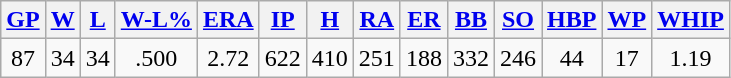<table class="wikitable">
<tr>
<th><a href='#'>GP</a></th>
<th><a href='#'>W</a></th>
<th><a href='#'>L</a></th>
<th><a href='#'>W-L%</a></th>
<th><a href='#'>ERA</a></th>
<th><a href='#'>IP</a></th>
<th><a href='#'>H</a></th>
<th><a href='#'>RA</a></th>
<th><a href='#'>ER</a></th>
<th><a href='#'>BB</a></th>
<th><a href='#'>SO</a></th>
<th><a href='#'>HBP</a></th>
<th><a href='#'>WP</a></th>
<th><a href='#'>WHIP</a></th>
</tr>
<tr align=center>
<td>87</td>
<td>34</td>
<td>34</td>
<td>.500</td>
<td>2.72</td>
<td>622</td>
<td>410</td>
<td>251</td>
<td>188</td>
<td>332</td>
<td>246</td>
<td>44</td>
<td>17</td>
<td>1.19</td>
</tr>
</table>
